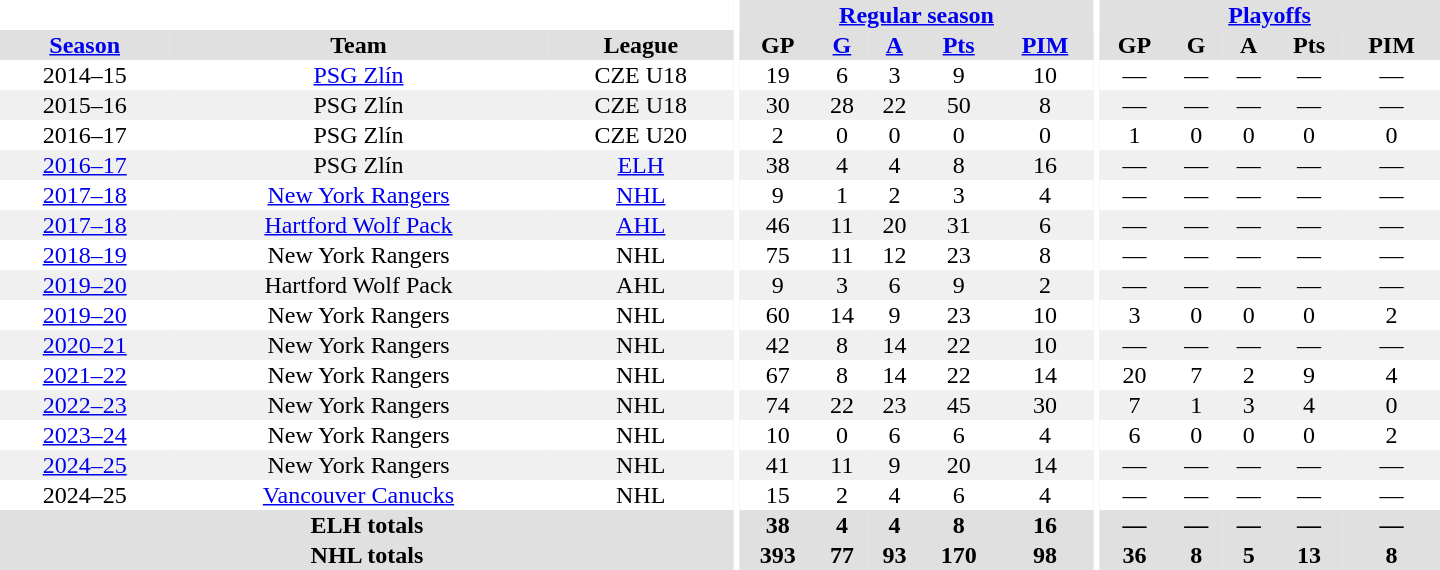<table border="0" cellpadding="1" cellspacing="0" style="text-align:center; width:60em;">
<tr bgcolor="#e0e0e0">
<th colspan="3" bgcolor="#ffffff"></th>
<th rowspan="99" bgcolor="#ffffff"></th>
<th colspan="5"><a href='#'>Regular season</a></th>
<th rowspan="99" bgcolor="#ffffff"></th>
<th colspan="5"><a href='#'>Playoffs</a></th>
</tr>
<tr bgcolor="#e0e0e0">
<th><a href='#'>Season</a></th>
<th>Team</th>
<th>League</th>
<th>GP</th>
<th><a href='#'>G</a></th>
<th><a href='#'>A</a></th>
<th><a href='#'>Pts</a></th>
<th><a href='#'>PIM</a></th>
<th>GP</th>
<th>G</th>
<th>A</th>
<th>Pts</th>
<th>PIM</th>
</tr>
<tr>
<td>2014–15</td>
<td><a href='#'>PSG Zlín</a></td>
<td>CZE U18</td>
<td>19</td>
<td>6</td>
<td>3</td>
<td>9</td>
<td>10</td>
<td>—</td>
<td>—</td>
<td>—</td>
<td>—</td>
<td>—</td>
</tr>
<tr bgcolor="#f0f0f0">
<td>2015–16</td>
<td>PSG Zlín</td>
<td>CZE U18</td>
<td>30</td>
<td>28</td>
<td>22</td>
<td>50</td>
<td>8</td>
<td>—</td>
<td>—</td>
<td>—</td>
<td>—</td>
<td>—</td>
</tr>
<tr>
<td>2016–17</td>
<td>PSG Zlín</td>
<td>CZE U20</td>
<td>2</td>
<td>0</td>
<td>0</td>
<td>0</td>
<td>0</td>
<td>1</td>
<td>0</td>
<td>0</td>
<td>0</td>
<td>0</td>
</tr>
<tr bgcolor="#f0f0f0">
<td><a href='#'>2016–17</a></td>
<td>PSG Zlín</td>
<td><a href='#'>ELH</a></td>
<td>38</td>
<td>4</td>
<td>4</td>
<td>8</td>
<td>16</td>
<td>—</td>
<td>—</td>
<td>—</td>
<td>—</td>
<td>—</td>
</tr>
<tr>
<td><a href='#'>2017–18</a></td>
<td><a href='#'>New York Rangers</a></td>
<td><a href='#'>NHL</a></td>
<td>9</td>
<td>1</td>
<td>2</td>
<td>3</td>
<td>4</td>
<td>—</td>
<td>—</td>
<td>—</td>
<td>—</td>
<td>—</td>
</tr>
<tr bgcolor="#f0f0f0">
<td><a href='#'>2017–18</a></td>
<td><a href='#'>Hartford Wolf Pack</a></td>
<td><a href='#'>AHL</a></td>
<td>46</td>
<td>11</td>
<td>20</td>
<td>31</td>
<td>6</td>
<td>—</td>
<td>—</td>
<td>—</td>
<td>—</td>
<td>—</td>
</tr>
<tr>
<td><a href='#'>2018–19</a></td>
<td>New York Rangers</td>
<td>NHL</td>
<td>75</td>
<td>11</td>
<td>12</td>
<td>23</td>
<td>8</td>
<td>—</td>
<td>—</td>
<td>—</td>
<td>—</td>
<td>—</td>
</tr>
<tr bgcolor="#f0f0f0">
<td><a href='#'>2019–20</a></td>
<td>Hartford Wolf Pack</td>
<td>AHL</td>
<td>9</td>
<td>3</td>
<td>6</td>
<td>9</td>
<td>2</td>
<td>—</td>
<td>—</td>
<td>—</td>
<td>—</td>
<td>—</td>
</tr>
<tr>
<td><a href='#'>2019–20</a></td>
<td>New York Rangers</td>
<td>NHL</td>
<td>60</td>
<td>14</td>
<td>9</td>
<td>23</td>
<td>10</td>
<td>3</td>
<td>0</td>
<td>0</td>
<td>0</td>
<td>2</td>
</tr>
<tr bgcolor="#f0f0f0">
<td><a href='#'>2020–21</a></td>
<td>New York Rangers</td>
<td>NHL</td>
<td>42</td>
<td>8</td>
<td>14</td>
<td>22</td>
<td>10</td>
<td>—</td>
<td>—</td>
<td>—</td>
<td>—</td>
<td>—</td>
</tr>
<tr>
<td><a href='#'>2021–22</a></td>
<td>New York Rangers</td>
<td>NHL</td>
<td>67</td>
<td>8</td>
<td>14</td>
<td>22</td>
<td>14</td>
<td>20</td>
<td>7</td>
<td>2</td>
<td>9</td>
<td>4</td>
</tr>
<tr bgcolor="#f0f0f0">
<td><a href='#'>2022–23</a></td>
<td>New York Rangers</td>
<td>NHL</td>
<td>74</td>
<td>22</td>
<td>23</td>
<td>45</td>
<td>30</td>
<td>7</td>
<td>1</td>
<td>3</td>
<td>4</td>
<td>0</td>
</tr>
<tr>
<td><a href='#'>2023–24</a></td>
<td>New York Rangers</td>
<td>NHL</td>
<td>10</td>
<td>0</td>
<td>6</td>
<td>6</td>
<td>4</td>
<td>6</td>
<td>0</td>
<td>0</td>
<td>0</td>
<td>2</td>
</tr>
<tr bgcolor="#f0f0f0">
<td><a href='#'>2024–25</a></td>
<td>New York Rangers</td>
<td>NHL</td>
<td>41</td>
<td>11</td>
<td>9</td>
<td>20</td>
<td>14</td>
<td>—</td>
<td>—</td>
<td>—</td>
<td>—</td>
<td>—</td>
</tr>
<tr>
<td>2024–25</td>
<td><a href='#'>Vancouver Canucks</a></td>
<td>NHL</td>
<td>15</td>
<td>2</td>
<td>4</td>
<td>6</td>
<td>4</td>
<td>—</td>
<td>—</td>
<td>—</td>
<td>—</td>
<td>—</td>
</tr>
<tr bgcolor="#e0e0e0">
<th colspan="3">ELH totals</th>
<th>38</th>
<th>4</th>
<th>4</th>
<th>8</th>
<th>16</th>
<th>—</th>
<th>—</th>
<th>—</th>
<th>—</th>
<th>—</th>
</tr>
<tr bgcolor="#e0e0e0">
<th colspan="3">NHL totals</th>
<th>393</th>
<th>77</th>
<th>93</th>
<th>170</th>
<th>98</th>
<th>36</th>
<th>8</th>
<th>5</th>
<th>13</th>
<th>8</th>
</tr>
</table>
